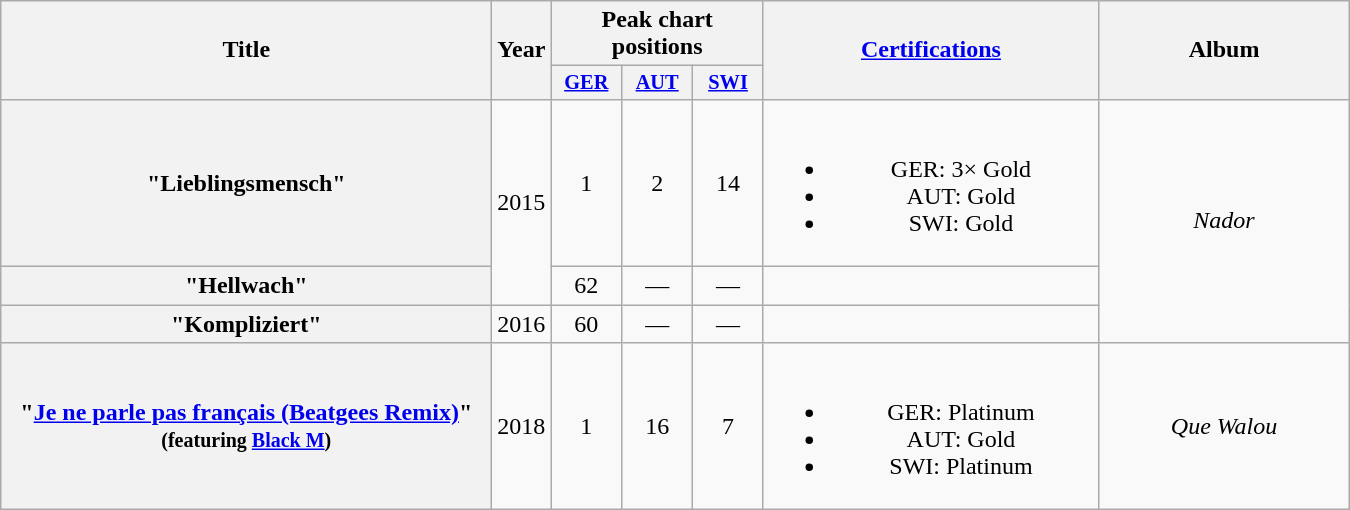<table class="wikitable plainrowheaders" style="text-align:center;">
<tr>
<th scope="col" rowspan="2" style="width:20em;">Title</th>
<th scope="col" rowspan="2" style="width:1em;">Year</th>
<th scope="col" colspan="3">Peak chart positions</th>
<th scope="col" rowspan="2" style="width:13.5em;"><a href='#'>Certifications</a></th>
<th scope="col" rowspan="2" style="width:10em;">Album</th>
</tr>
<tr>
<th scope="col" style="width:3em;font-size:85%;"><a href='#'>GER</a></th>
<th scope="col" style="width:3em;font-size:85%;"><a href='#'>AUT</a></th>
<th scope="col" style="width:3em;font-size:85%;"><a href='#'>SWI</a></th>
</tr>
<tr>
<th scope="row">"Lieblingsmensch"</th>
<td rowspan="2">2015</td>
<td>1</td>
<td>2</td>
<td>14</td>
<td><br><ul><li>GER: 3× Gold</li><li>AUT: Gold</li><li>SWI: Gold</li></ul></td>
<td rowspan="3"><em>Nador</em></td>
</tr>
<tr>
<th scope="row">"Hellwach"</th>
<td>62</td>
<td>—</td>
<td>—</td>
<td></td>
</tr>
<tr>
<th scope="row">"Kompliziert"</th>
<td>2016</td>
<td>60</td>
<td>—</td>
<td>—</td>
<td></td>
</tr>
<tr>
<th scope="row">"<a href='#'>Je ne parle pas français (Beatgees Remix)</a>" <br><small>(featuring <a href='#'>Black M</a>)</small></th>
<td>2018</td>
<td>1</td>
<td>16<br></td>
<td>7</td>
<td><br><ul><li>GER: Platinum</li><li>AUT: Gold</li><li>SWI: Platinum</li></ul></td>
<td><em>Que Walou</em></td>
</tr>
</table>
